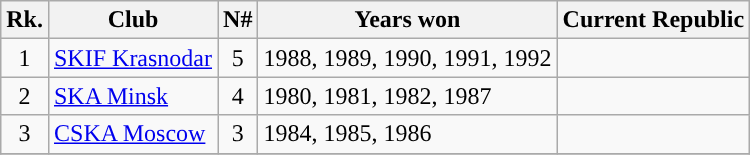<table class="wikitable">
<tr>
<th>Rk.</th>
<th>Club</th>
<th>N#</th>
<th>Years won</th>
<th>Current Republic</th>
</tr>
<tr>
<td align="center">1</td>
<td><a href='#'>SKIF Krasnodar</a></td>
<td align="center">5</td>
<td>1988, 1989, 1990, 1991, 1992</td>
<td></td>
</tr>
<tr>
<td align="center">2</td>
<td><a href='#'>SKA Minsk</a></td>
<td align="center">4</td>
<td>1980, 1981, 1982, 1987</td>
<td></td>
</tr>
<tr>
<td align="center">3</td>
<td><a href='#'>CSKA Moscow</a></td>
<td align="center">3</td>
<td>1984, 1985, 1986</td>
<td></td>
</tr>
<tr>
</tr>
</table>
